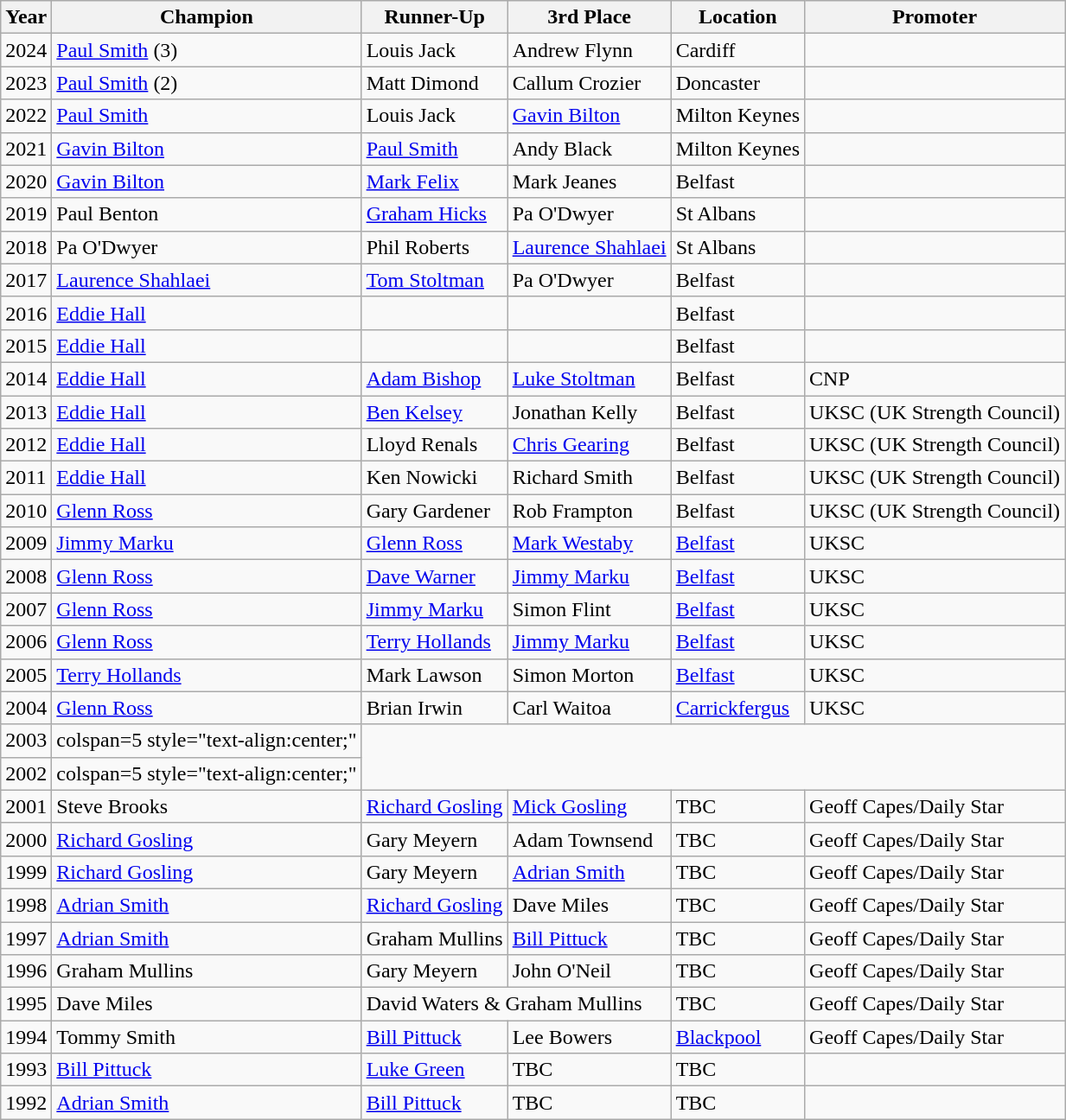<table class="wikitable">
<tr>
<th>Year</th>
<th>Champion</th>
<th>Runner-Up</th>
<th>3rd Place</th>
<th>Location</th>
<th>Promoter</th>
</tr>
<tr>
<td>2024</td>
<td> <a href='#'>Paul Smith</a> (3)</td>
<td> Louis Jack</td>
<td> Andrew Flynn</td>
<td> Cardiff</td>
<td></td>
</tr>
<tr>
<td>2023</td>
<td> <a href='#'>Paul Smith</a> (2)</td>
<td> Matt Dimond</td>
<td> Callum Crozier</td>
<td> Doncaster</td>
<td></td>
</tr>
<tr>
<td>2022</td>
<td> <a href='#'>Paul Smith</a></td>
<td> Louis Jack</td>
<td> <a href='#'>Gavin Bilton</a></td>
<td> Milton Keynes</td>
<td></td>
</tr>
<tr>
<td>2021</td>
<td> <a href='#'>Gavin Bilton</a></td>
<td> <a href='#'>Paul Smith</a></td>
<td> Andy Black</td>
<td> Milton Keynes</td>
<td></td>
</tr>
<tr>
<td>2020</td>
<td> <a href='#'>Gavin Bilton</a></td>
<td> <a href='#'>Mark Felix</a></td>
<td> Mark Jeanes</td>
<td> Belfast</td>
<td></td>
</tr>
<tr>
<td>2019</td>
<td> Paul Benton</td>
<td> <a href='#'>Graham Hicks</a></td>
<td> Pa O'Dwyer</td>
<td> St Albans</td>
<td></td>
</tr>
<tr>
<td>2018</td>
<td> Pa O'Dwyer</td>
<td> Phil Roberts</td>
<td> <a href='#'>Laurence Shahlaei</a></td>
<td> St Albans</td>
<td></td>
</tr>
<tr>
<td>2017</td>
<td> <a href='#'>Laurence Shahlaei</a></td>
<td> <a href='#'>Tom Stoltman</a></td>
<td> Pa O'Dwyer</td>
<td> Belfast</td>
<td></td>
</tr>
<tr>
<td>2016</td>
<td> <a href='#'>Eddie Hall</a></td>
<td></td>
<td></td>
<td> Belfast</td>
<td></td>
</tr>
<tr>
<td>2015</td>
<td> <a href='#'>Eddie Hall</a></td>
<td></td>
<td></td>
<td> Belfast</td>
<td></td>
</tr>
<tr>
<td>2014</td>
<td> <a href='#'>Eddie Hall</a></td>
<td> <a href='#'>Adam Bishop</a></td>
<td> <a href='#'>Luke Stoltman</a></td>
<td> Belfast</td>
<td>CNP</td>
</tr>
<tr ->
<td>2013</td>
<td> <a href='#'>Eddie Hall</a></td>
<td> <a href='#'>Ben Kelsey</a></td>
<td> Jonathan Kelly</td>
<td> Belfast</td>
<td>UKSC (UK Strength Council)</td>
</tr>
<tr>
<td>2012</td>
<td> <a href='#'>Eddie Hall</a></td>
<td> Lloyd Renals</td>
<td> <a href='#'>Chris Gearing</a></td>
<td> Belfast</td>
<td>UKSC (UK Strength Council)</td>
</tr>
<tr>
<td>2011</td>
<td> <a href='#'>Eddie Hall</a></td>
<td> Ken Nowicki</td>
<td> Richard Smith</td>
<td> Belfast</td>
<td>UKSC (UK Strength Council)</td>
</tr>
<tr>
<td>2010</td>
<td> <a href='#'>Glenn Ross</a></td>
<td> Gary Gardener</td>
<td> Rob Frampton</td>
<td> Belfast</td>
<td>UKSC (UK Strength Council)</td>
</tr>
<tr>
<td>2009</td>
<td> <a href='#'>Jimmy Marku</a></td>
<td> <a href='#'>Glenn Ross</a></td>
<td> <a href='#'>Mark Westaby</a></td>
<td> <a href='#'>Belfast</a></td>
<td>UKSC</td>
</tr>
<tr>
<td>2008</td>
<td> <a href='#'>Glenn Ross</a></td>
<td> <a href='#'>Dave Warner</a></td>
<td> <a href='#'>Jimmy Marku</a></td>
<td> <a href='#'>Belfast</a></td>
<td>UKSC</td>
</tr>
<tr>
<td>2007</td>
<td> <a href='#'>Glenn Ross</a></td>
<td> <a href='#'>Jimmy Marku</a></td>
<td> Simon Flint</td>
<td> <a href='#'>Belfast</a></td>
<td>UKSC</td>
</tr>
<tr>
<td>2006</td>
<td> <a href='#'>Glenn Ross</a></td>
<td> <a href='#'>Terry Hollands</a></td>
<td> <a href='#'>Jimmy Marku</a></td>
<td> <a href='#'>Belfast</a></td>
<td>UKSC</td>
</tr>
<tr>
<td>2005</td>
<td> <a href='#'>Terry Hollands</a></td>
<td> Mark Lawson</td>
<td> Simon Morton</td>
<td> <a href='#'>Belfast</a></td>
<td>UKSC</td>
</tr>
<tr>
<td>2004</td>
<td> <a href='#'>Glenn Ross</a></td>
<td> Brian Irwin</td>
<td> Carl Waitoa</td>
<td> <a href='#'>Carrickfergus</a></td>
<td>UKSC</td>
</tr>
<tr>
<td>2003</td>
<td>colspan=5 style="text-align:center;" </td>
</tr>
<tr>
<td>2002</td>
<td>colspan=5 style="text-align:center;" </td>
</tr>
<tr>
<td>2001</td>
<td> Steve Brooks</td>
<td> <a href='#'>Richard Gosling</a></td>
<td> <a href='#'>Mick Gosling</a></td>
<td> TBC</td>
<td>Geoff Capes/Daily Star</td>
</tr>
<tr>
<td>2000</td>
<td> <a href='#'>Richard Gosling</a></td>
<td> Gary Meyern</td>
<td> Adam Townsend</td>
<td> TBC</td>
<td>Geoff Capes/Daily Star</td>
</tr>
<tr>
<td>1999</td>
<td> <a href='#'>Richard Gosling</a></td>
<td> Gary Meyern</td>
<td> <a href='#'>Adrian Smith</a></td>
<td> TBC</td>
<td>Geoff Capes/Daily Star</td>
</tr>
<tr>
<td>1998</td>
<td> <a href='#'>Adrian Smith</a></td>
<td> <a href='#'>Richard Gosling</a></td>
<td> Dave Miles</td>
<td> TBC</td>
<td>Geoff Capes/Daily Star</td>
</tr>
<tr>
<td>1997</td>
<td> <a href='#'>Adrian Smith</a></td>
<td> Graham Mullins</td>
<td> <a href='#'>Bill Pittuck</a></td>
<td> TBC</td>
<td>Geoff Capes/Daily Star</td>
</tr>
<tr>
<td>1996</td>
<td> Graham Mullins</td>
<td> Gary Meyern</td>
<td> John O'Neil</td>
<td> TBC</td>
<td>Geoff Capes/Daily Star</td>
</tr>
<tr>
<td>1995</td>
<td> Dave Miles</td>
<td colspan=2> David Waters &  Graham Mullins</td>
<td> TBC</td>
<td>Geoff Capes/Daily Star</td>
</tr>
<tr>
<td>1994</td>
<td> Tommy Smith</td>
<td> <a href='#'>Bill Pittuck</a></td>
<td> Lee Bowers</td>
<td> <a href='#'>Blackpool</a></td>
<td>Geoff Capes/Daily Star</td>
</tr>
<tr>
<td>1993</td>
<td> <a href='#'>Bill Pittuck</a></td>
<td> <a href='#'>Luke Green</a></td>
<td> TBC</td>
<td> TBC</td>
<td></td>
</tr>
<tr>
<td>1992</td>
<td> <a href='#'>Adrian Smith</a></td>
<td> <a href='#'>Bill Pittuck</a></td>
<td> TBC</td>
<td> TBC</td>
<td></td>
</tr>
</table>
